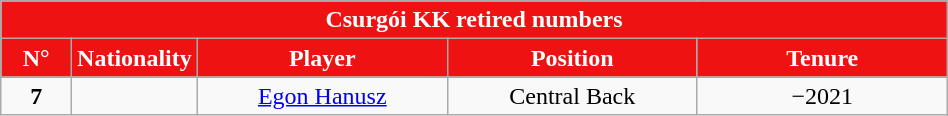<table class="wikitable" style="text-align:center; width:50%">
<tr>
<th colspan="5" style="background:#ee1212; color:#fff; text-align:center;"> Csurgói KK retired numbers</th>
</tr>
<tr>
<th style="width:40px; background:#ee1212; color:#fff;">N°</th>
<th style="width:40px; background:#ee1212; color:#fff;">Nationality</th>
<th style="width:160px; background:#ee1212; color:#fff;">Player</th>
<th style="width:160px; background:#ee1212; color:#fff;">Position</th>
<th style="width:160px; background:#ee1212; color:#fff;">Tenure</th>
</tr>
<tr>
<td><strong>7</strong></td>
<td></td>
<td><a href='#'>Egon Hanusz</a></td>
<td>Central Back</td>
<td>−2021</td>
</tr>
</table>
